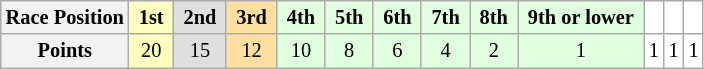<table class="wikitable" style="font-size:85%; text-align:center">
<tr>
<th>Race Position</th>
<td style="background:#ffffbf;"> <strong>1st</strong> </td>
<td style="background:#dfdfdf;"> <strong>2nd</strong> </td>
<td style="background:#ffdf9f;"> <strong>3rd</strong> </td>
<td style="background:#dfffdf;"> <strong>4th</strong> </td>
<td style="background:#dfffdf;"> <strong>5th</strong> </td>
<td style="background:#dfffdf;"> <strong>6th</strong> </td>
<td style="background:#dfffdf;"> <strong>7th</strong> </td>
<td style="background:#dfffdf;"> <strong>8th</strong> </td>
<td style="background:#dfffdf;"> <strong>9th or lower</strong> </td>
<td style="background:#ffffff;"> <strong></strong> </td>
<td style="background:#ffffff;"> <strong></strong> </td>
<td style="background:#ffffff;"> <strong></strong> </td>
</tr>
<tr>
<th>Points</th>
<td style="background:#ffffbf;">20</td>
<td style="background:#dfdfdf;">15</td>
<td style="background:#ffdf9f;">12</td>
<td style="background:#dfffdf;">10</td>
<td style="background:#dfffdf;">8</td>
<td style="background:#dfffdf;">6</td>
<td style="background:#dfffdf;">4</td>
<td style="background:#dfffdf;">2</td>
<td style="background:#dfffdf;">1</td>
<td style="background:#ffffff;">1</td>
<td style="background:#ffffff;">1</td>
<td style="background:#ffffff;">1</td>
</tr>
</table>
